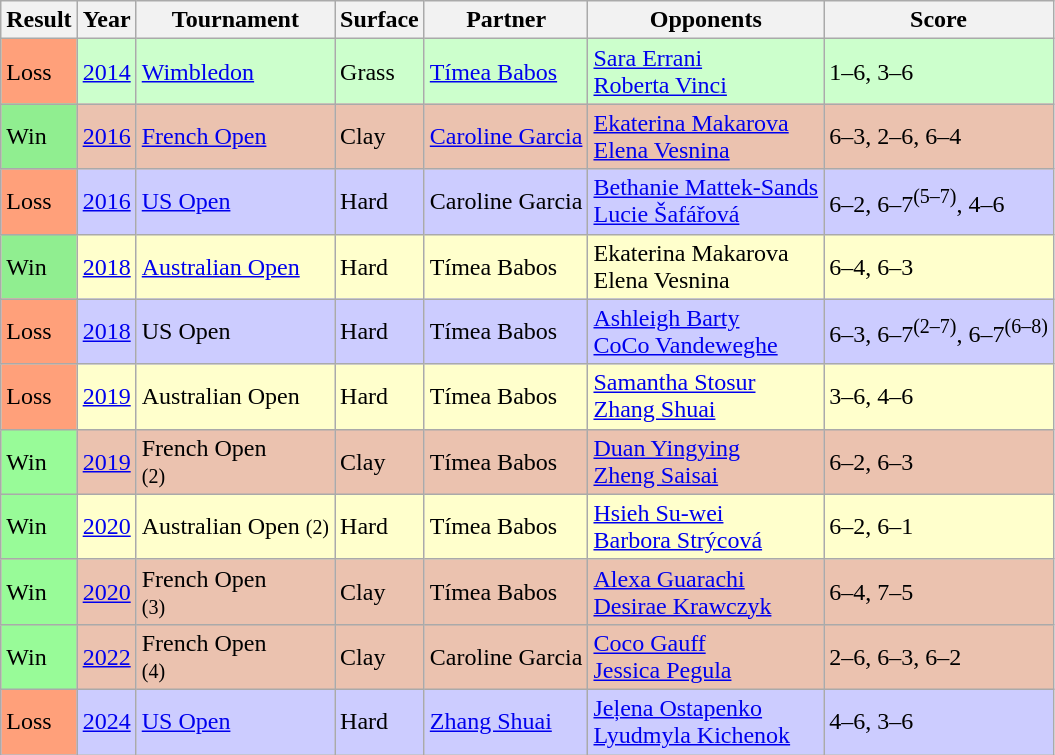<table class="sortable wikitable">
<tr>
<th>Result</th>
<th>Year</th>
<th>Tournament</th>
<th>Surface</th>
<th>Partner</th>
<th>Opponents</th>
<th class="unsortable">Score</th>
</tr>
<tr style=background:#cfc>
<td style=background:#ffa07a>Loss</td>
<td><a href='#'>2014</a></td>
<td><a href='#'>Wimbledon</a></td>
<td>Grass</td>
<td> <a href='#'>Tímea Babos</a></td>
<td> <a href='#'>Sara Errani</a> <br>  <a href='#'>Roberta Vinci</a></td>
<td>1–6, 3–6</td>
</tr>
<tr style=background:#ebc2af>
<td style=background:lightgreen>Win</td>
<td><a href='#'>2016</a></td>
<td><a href='#'>French Open</a></td>
<td>Clay</td>
<td> <a href='#'>Caroline Garcia</a></td>
<td> <a href='#'>Ekaterina Makarova</a> <br>  <a href='#'>Elena Vesnina</a></td>
<td>6–3, 2–6, 6–4</td>
</tr>
<tr style=background:#ccf>
<td style=background:#ffa07a>Loss</td>
<td><a href='#'>2016</a></td>
<td><a href='#'>US Open</a></td>
<td>Hard</td>
<td> Caroline Garcia</td>
<td> <a href='#'>Bethanie Mattek-Sands</a> <br>  <a href='#'>Lucie Šafářová</a></td>
<td>6–2, 6–7<sup>(5–7)</sup>, 4–6</td>
</tr>
<tr style=background:#ffc>
<td style=background:lightgreen>Win</td>
<td><a href='#'>2018</a></td>
<td><a href='#'>Australian Open</a></td>
<td>Hard</td>
<td> Tímea Babos</td>
<td> Ekaterina Makarova <br>  Elena Vesnina</td>
<td>6–4, 6–3</td>
</tr>
<tr style=background:#ccf>
<td style=background:#ffa07a>Loss</td>
<td><a href='#'>2018</a></td>
<td>US Open</td>
<td>Hard</td>
<td> Tímea Babos</td>
<td> <a href='#'>Ashleigh Barty</a> <br>  <a href='#'>CoCo Vandeweghe</a></td>
<td>6–3, 6–7<sup>(2–7)</sup>, 6–7<sup>(6–8)</sup></td>
</tr>
<tr style=background:#ffc>
<td style=background:#ffa07a>Loss</td>
<td><a href='#'>2019</a></td>
<td>Australian Open</td>
<td>Hard</td>
<td> Tímea Babos</td>
<td> <a href='#'>Samantha Stosur</a> <br>  <a href='#'>Zhang Shuai</a></td>
<td>3–6, 4–6</td>
</tr>
<tr style=background:#ebc2af>
<td style=background:#98fb98>Win</td>
<td><a href='#'>2019</a></td>
<td>French Open<br><small>(2)</small></td>
<td>Clay</td>
<td> Tímea Babos</td>
<td> <a href='#'>Duan Yingying</a> <br>  <a href='#'>Zheng Saisai</a></td>
<td>6–2, 6–3</td>
</tr>
<tr style=background:#ffc>
<td style=background:#98fb98>Win</td>
<td><a href='#'>2020</a></td>
<td>Australian Open <small>(2)</small></td>
<td>Hard</td>
<td> Tímea Babos</td>
<td> <a href='#'>Hsieh Su-wei</a> <br>  <a href='#'>Barbora Strýcová</a></td>
<td>6–2, 6–1</td>
</tr>
<tr style=background:#ebc2af>
<td style=background:#98fb98>Win</td>
<td><a href='#'>2020</a></td>
<td>French Open<br><small>(3)</small></td>
<td>Clay</td>
<td> Tímea Babos</td>
<td> <a href='#'>Alexa Guarachi</a> <br>  <a href='#'>Desirae Krawczyk</a></td>
<td>6–4, 7–5</td>
</tr>
<tr style=background:#ebc2af>
<td bgcolor=98FB98>Win</td>
<td><a href='#'>2022</a></td>
<td>French Open<br><small>(4)</small></td>
<td>Clay</td>
<td> Caroline Garcia</td>
<td> <a href='#'>Coco Gauff</a> <br>  <a href='#'>Jessica Pegula</a></td>
<td>2–6, 6–3, 6–2</td>
</tr>
<tr style=background:#ccf>
<td bgcolor=FFA07A>Loss</td>
<td><a href='#'>2024</a></td>
<td><a href='#'>US Open</a></td>
<td>Hard</td>
<td> <a href='#'>Zhang Shuai</a></td>
<td> <a href='#'>Jeļena Ostapenko</a> <br>  <a href='#'>Lyudmyla Kichenok</a></td>
<td>4–6, 3–6</td>
</tr>
</table>
